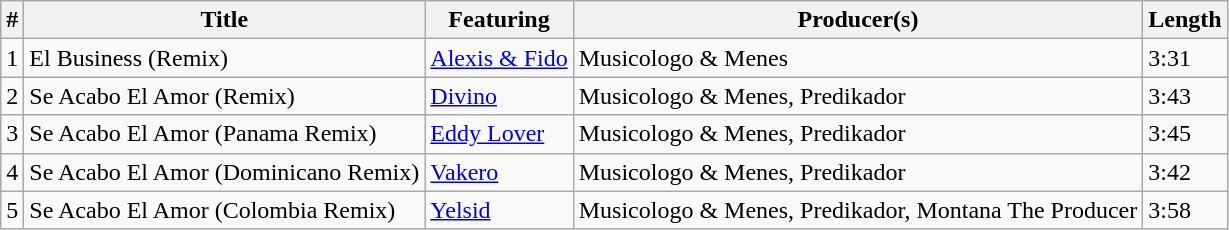<table class="wikitable">
<tr>
<th align="center">#</th>
<th align="center">Title</th>
<th align="center">Featuring</th>
<th align="center">Producer(s)</th>
<th align="center">Length</th>
</tr>
<tr>
<td>1</td>
<td>El Business (Remix)</td>
<td><a href='#'>Alexis & Fido</a></td>
<td>Musicologo & Menes</td>
<td>3:31</td>
</tr>
<tr>
<td>2</td>
<td>Se Acabo El Amor (Remix)</td>
<td><a href='#'>Divino</a></td>
<td>Musicologo & Menes, Predikador</td>
<td>3:43</td>
</tr>
<tr>
<td>3</td>
<td>Se Acabo El Amor (Panama Remix)</td>
<td><a href='#'>Eddy Lover</a></td>
<td>Musicologo & Menes, Predikador</td>
<td>3:45</td>
</tr>
<tr>
<td>4</td>
<td>Se Acabo El Amor (Dominicano Remix)</td>
<td><a href='#'>Vakero</a></td>
<td>Musicologo & Menes, Predikador</td>
<td>3:42</td>
</tr>
<tr>
<td>5</td>
<td>Se Acabo El Amor (Colombia Remix)</td>
<td><a href='#'>Yelsid</a></td>
<td>Musicologo & Menes, Predikador, Montana The Producer</td>
<td>3:58</td>
</tr>
</table>
